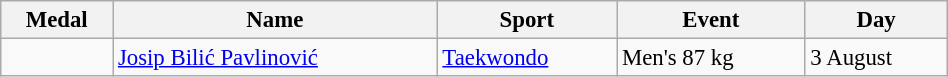<table class="wikitable sortable" style="font-size: 95%; width:50%">
<tr>
<th>Medal</th>
<th>Name</th>
<th>Sport</th>
<th>Event</th>
<th>Day</th>
</tr>
<tr>
<td></td>
<td><a href='#'>Josip Bilić Pavlinović</a></td>
<td><a href='#'>Taekwondo</a></td>
<td>Men's 87 kg</td>
<td>3 August</td>
</tr>
</table>
